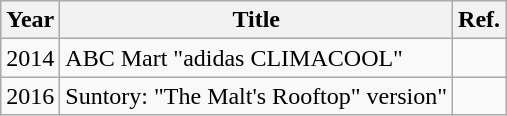<table class="wikitable">
<tr>
<th>Year</th>
<th>Title</th>
<th>Ref.</th>
</tr>
<tr>
<td>2014</td>
<td>ABC Mart "adidas CLIMACOOL"</td>
<td></td>
</tr>
<tr>
<td>2016</td>
<td>Suntory: "The Malt's Rooftop" version"</td>
<td></td>
</tr>
</table>
